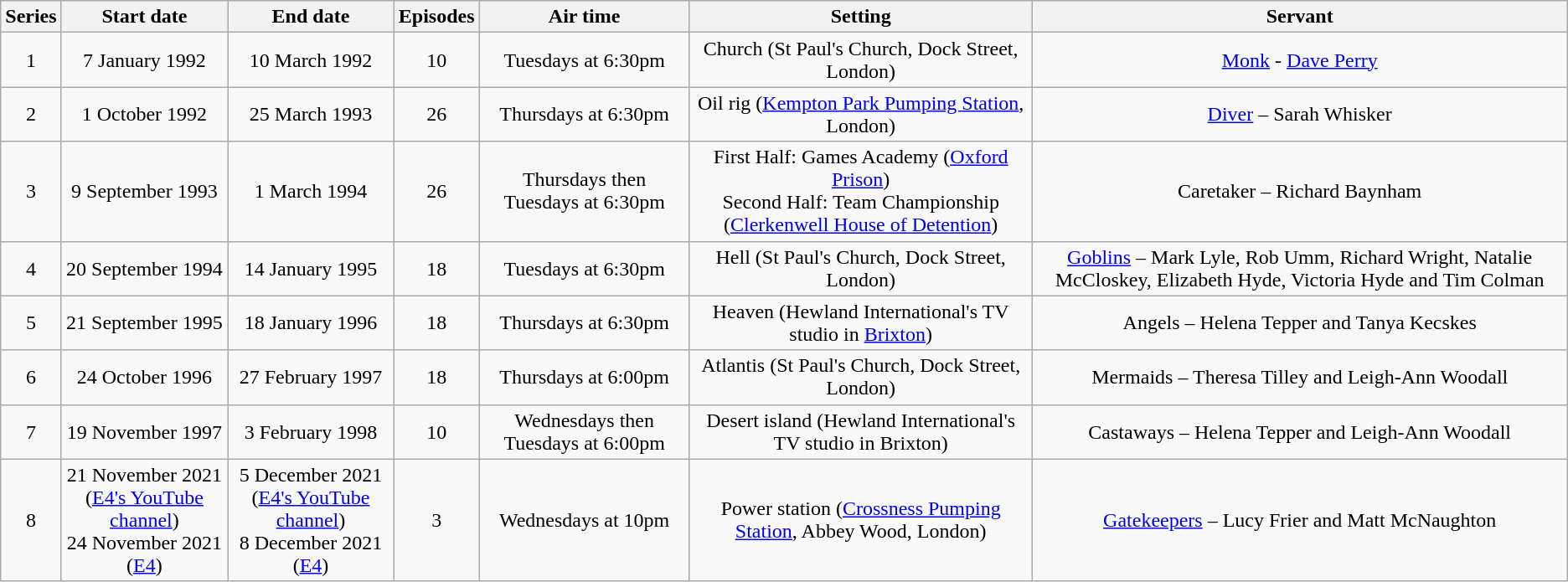<table class="wikitable" style="text-align:center;">
<tr>
<th>Series</th>
<th width="125">Start date</th>
<th width="125">End date</th>
<th>Episodes</th>
<th>Air time</th>
<th>Setting</th>
<th>Servant</th>
</tr>
<tr>
<td>1</td>
<td>7 January 1992</td>
<td>10 March 1992</td>
<td>10</td>
<td>Tuesdays at 6:30pm</td>
<td>Church (St Paul's Church, Dock Street, London)</td>
<td><a href='#'>Monk</a> - <a href='#'>Dave Perry</a></td>
</tr>
<tr>
<td>2</td>
<td>1 October 1992</td>
<td>25 March 1993</td>
<td>26</td>
<td>Thursdays at 6:30pm</td>
<td>Oil rig (<a href='#'>Kempton Park Pumping Station</a>, London) </td>
<td><a href='#'>Diver</a> – Sarah Whisker</td>
</tr>
<tr>
<td>3</td>
<td>9 September 1993</td>
<td>1 March 1994</td>
<td>26</td>
<td>Thursdays then Tuesdays at 6:30pm</td>
<td>First Half: Games Academy (<a href='#'>Oxford Prison</a>)<br>Second Half: Team Championship (<a href='#'>Clerkenwell House of Detention</a>)</td>
<td>Caretaker – Richard Baynham</td>
</tr>
<tr>
<td>4</td>
<td>20 September 1994</td>
<td>14 January 1995</td>
<td>18</td>
<td>Tuesdays at 6:30pm</td>
<td>Hell (St Paul's Church, Dock Street, London)</td>
<td><a href='#'>Goblins</a> – Mark Lyle, Rob Umm, Richard Wright, Natalie McCloskey, Elizabeth Hyde, Victoria Hyde and Tim Colman</td>
</tr>
<tr>
<td>5</td>
<td>21 September 1995</td>
<td>18 January 1996</td>
<td>18</td>
<td>Thursdays at 6:30pm</td>
<td>Heaven (Hewland International's TV studio in <a href='#'>Brixton</a>)</td>
<td>Angels – Helena Tepper and Tanya Kecskes</td>
</tr>
<tr>
<td>6</td>
<td>24 October 1996</td>
<td>27 February 1997</td>
<td>18</td>
<td>Thursdays at 6:00pm</td>
<td>Atlantis (St Paul's Church, Dock Street, London)</td>
<td>Mermaids – Theresa Tilley and Leigh-Ann Woodall</td>
</tr>
<tr>
<td>7</td>
<td>19 November 1997</td>
<td>3 February 1998</td>
<td>10</td>
<td>Wednesdays then Tuesdays at 6:00pm</td>
<td>Desert island (Hewland International's TV studio in Brixton)</td>
<td>Castaways – Helena Tepper and Leigh-Ann Woodall</td>
</tr>
<tr>
<td>8</td>
<td>21 November 2021 (<a href='#'>E4's YouTube channel</a>)<br>24 November 2021 (<a href='#'>E4</a>)</td>
<td>5 December 2021 (<a href='#'>E4's YouTube channel</a>)<br>8 December 2021 (<a href='#'>E4</a>)</td>
<td>3</td>
<td>Wednesdays at 10pm</td>
<td>Power station (<a href='#'>Crossness Pumping Station</a>, Abbey Wood, London)</td>
<td><a href='#'>Gatekeepers</a> – Lucy Frier and Matt McNaughton</td>
</tr>
</table>
